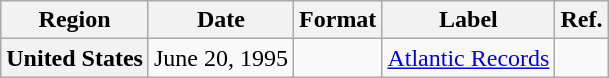<table class="wikitable plainrowheaders">
<tr>
<th scope="col">Region</th>
<th scope="col">Date</th>
<th scope="col">Format</th>
<th scope="col">Label</th>
<th scope="col">Ref.</th>
</tr>
<tr>
<th scope="row">United States</th>
<td>June 20, 1995</td>
<td></td>
<td><a href='#'>Atlantic Records</a></td>
<td></td>
</tr>
</table>
